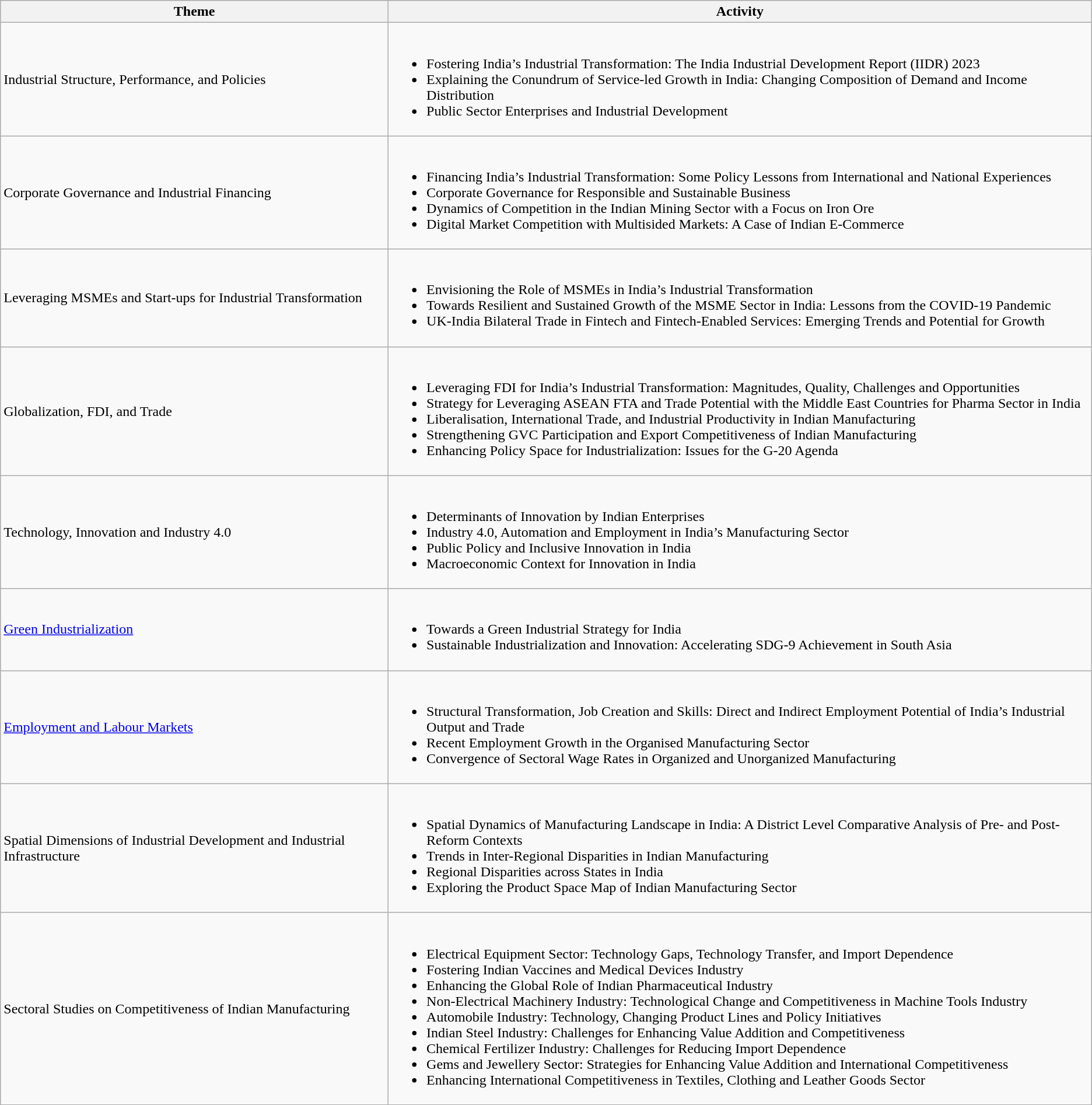<table class="wikitable">
<tr>
<th>Theme</th>
<th>Activity</th>
</tr>
<tr>
<td>Industrial Structure, Performance, and Policies</td>
<td><br><ul><li>Fostering India’s Industrial Transformation: The India Industrial Development Report (IIDR) 2023</li><li>Explaining the Conundrum of Service-led Growth in India: Changing Composition of Demand and Income Distribution</li><li>Public Sector Enterprises and Industrial Development</li></ul></td>
</tr>
<tr>
<td>Corporate Governance and Industrial Financing</td>
<td><br><ul><li>Financing India’s Industrial Transformation: Some Policy Lessons from International and National Experiences</li><li>Corporate Governance for Responsible and Sustainable Business</li><li>Dynamics of Competition in the Indian Mining Sector with a Focus on Iron Ore</li><li>Digital Market Competition with Multisided Markets: A Case of Indian E-Commerce</li></ul></td>
</tr>
<tr>
<td>Leveraging MSMEs and Start-ups for Industrial Transformation</td>
<td><br><ul><li>Envisioning the Role of MSMEs in India’s Industrial Transformation</li><li>Towards Resilient and Sustained Growth of the MSME Sector in India: Lessons from the COVID-19 Pandemic</li><li>UK-India Bilateral Trade in Fintech and Fintech-Enabled Services: Emerging Trends and Potential for Growth</li></ul></td>
</tr>
<tr>
<td>Globalization, FDI, and Trade</td>
<td><br><ul><li>Leveraging FDI for India’s Industrial Transformation: Magnitudes, Quality, Challenges and Opportunities</li><li>Strategy for Leveraging ASEAN FTA and Trade Potential with the Middle East Countries for Pharma Sector in India</li><li>Liberalisation, International Trade, and Industrial Productivity in Indian Manufacturing</li><li>Strengthening GVC Participation and Export Competitiveness of Indian Manufacturing</li><li>Enhancing Policy Space for Industrialization: Issues for the G-20 Agenda</li></ul></td>
</tr>
<tr>
<td>Technology, Innovation and Industry 4.0</td>
<td><br><ul><li>Determinants of Innovation by Indian Enterprises</li><li>Industry 4.0, Automation and Employment in India’s Manufacturing Sector</li><li>Public Policy and Inclusive Innovation in India</li><li>Macroeconomic Context for Innovation in India</li></ul></td>
</tr>
<tr>
<td><a href='#'>Green Industrialization</a></td>
<td><br><ul><li>Towards a Green Industrial Strategy for India</li><li>Sustainable Industrialization and Innovation: Accelerating SDG-9 Achievement in South Asia</li></ul></td>
</tr>
<tr>
<td><a href='#'>Employment and Labour Markets</a></td>
<td><br><ul><li>Structural Transformation, Job Creation and Skills: Direct and Indirect Employment Potential of India’s Industrial Output and Trade</li><li>Recent Employment Growth in the Organised Manufacturing Sector</li><li>Convergence of Sectoral Wage Rates in Organized and Unorganized Manufacturing</li></ul></td>
</tr>
<tr>
<td>Spatial Dimensions of Industrial Development and Industrial Infrastructure</td>
<td><br><ul><li>Spatial Dynamics of Manufacturing Landscape in India: A District Level Comparative Analysis of Pre- and Post-Reform Contexts</li><li>Trends in Inter-Regional Disparities in Indian Manufacturing</li><li>Regional Disparities across States in India</li><li>Exploring the Product Space Map of Indian Manufacturing Sector</li></ul></td>
</tr>
<tr>
<td>Sectoral Studies on Competitiveness of Indian Manufacturing</td>
<td><br><ul><li>Electrical Equipment Sector: Technology Gaps, Technology Transfer, and Import Dependence</li><li>Fostering Indian Vaccines and Medical Devices Industry</li><li>Enhancing the Global Role of Indian Pharmaceutical Industry</li><li>Non-Electrical Machinery Industry: Technological Change and Competitiveness in Machine Tools Industry</li><li>Automobile Industry: Technology, Changing Product Lines and Policy Initiatives</li><li>Indian Steel Industry: Challenges for Enhancing Value Addition and Competitiveness</li><li>Chemical Fertilizer Industry: Challenges for Reducing Import Dependence</li><li>Gems and Jewellery Sector: Strategies for Enhancing Value Addition and International Competitiveness</li><li>Enhancing International Competitiveness in Textiles, Clothing and Leather Goods Sector</li></ul></td>
</tr>
</table>
